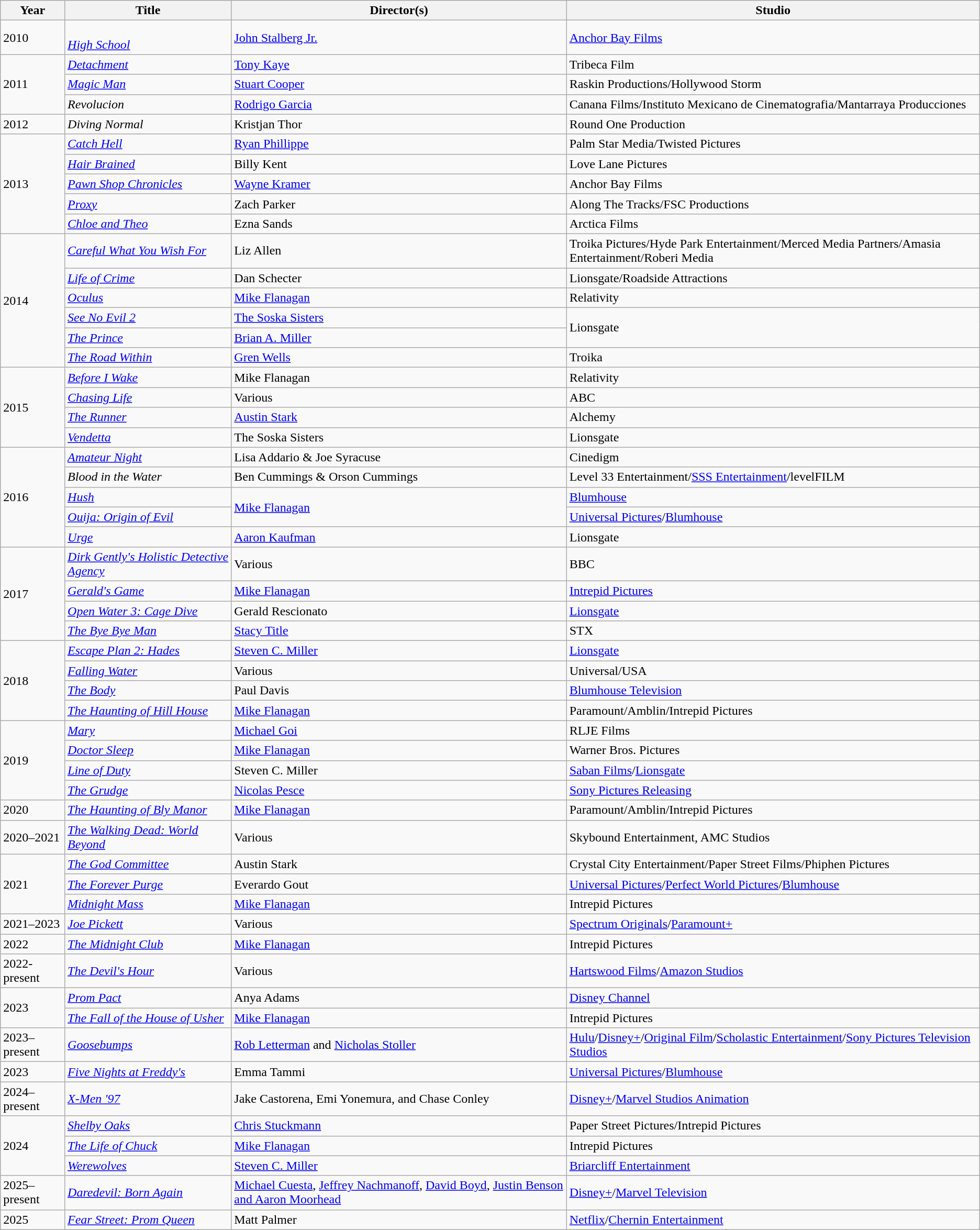<table class="wikitable sortable">
<tr>
<th>Year</th>
<th>Title</th>
<th>Director(s)</th>
<th>Studio</th>
</tr>
<tr>
<td>2010</td>
<td><br><em><a href='#'>High School</a></em></td>
<td><a href='#'>John Stalberg Jr.</a></td>
<td><a href='#'>Anchor Bay Films</a></td>
</tr>
<tr>
<td rowspan="3">2011</td>
<td><em><a href='#'>Detachment</a></em></td>
<td><a href='#'>Tony Kaye</a></td>
<td>Tribeca Film</td>
</tr>
<tr>
<td><em><a href='#'>Magic Man</a></em></td>
<td><a href='#'>Stuart Cooper</a></td>
<td>Raskin Productions/Hollywood Storm</td>
</tr>
<tr>
<td><em>Revolucion</em></td>
<td><a href='#'>Rodrigo Garcia</a></td>
<td>Canana Films/Instituto Mexicano de Cinematografia/Mantarraya Producciones</td>
</tr>
<tr>
<td>2012</td>
<td><em>Diving Normal</em></td>
<td>Kristjan Thor</td>
<td>Round One Production</td>
</tr>
<tr>
<td rowspan="5">2013</td>
<td><em><a href='#'>Catch Hell</a></em></td>
<td><a href='#'>Ryan Phillippe</a></td>
<td>Palm Star Media/Twisted Pictures</td>
</tr>
<tr>
<td><em><a href='#'>Hair Brained</a></em></td>
<td>Billy Kent</td>
<td>Love Lane Pictures</td>
</tr>
<tr>
<td><em><a href='#'>Pawn Shop Chronicles</a></em></td>
<td><a href='#'>Wayne Kramer</a></td>
<td>Anchor Bay Films</td>
</tr>
<tr>
<td><em><a href='#'>Proxy</a></em></td>
<td>Zach Parker</td>
<td>Along The Tracks/FSC Productions</td>
</tr>
<tr>
<td><em><a href='#'>Chloe and Theo</a></em></td>
<td>Ezna Sands</td>
<td>Arctica Films</td>
</tr>
<tr>
<td rowspan="6">2014</td>
<td><em><a href='#'>Careful What You Wish For</a></em></td>
<td>Liz Allen</td>
<td>Troika Pictures/Hyde Park Entertainment/Merced Media Partners/Amasia Entertainment/Roberi Media</td>
</tr>
<tr>
<td><em><a href='#'>Life of Crime</a></em></td>
<td>Dan Schecter</td>
<td>Lionsgate/Roadside Attractions</td>
</tr>
<tr>
<td><em><a href='#'>Oculus</a></em></td>
<td><a href='#'>Mike Flanagan</a></td>
<td>Relativity</td>
</tr>
<tr>
<td><em><a href='#'>See No Evil 2</a></em></td>
<td><a href='#'>The Soska Sisters</a></td>
<td rowspan=2>Lionsgate</td>
</tr>
<tr>
<td><em><a href='#'>The Prince</a></em></td>
<td><a href='#'>Brian A. Miller</a></td>
</tr>
<tr>
<td><em><a href='#'>The Road Within</a></em></td>
<td><a href='#'>Gren Wells</a></td>
<td>Troika</td>
</tr>
<tr>
<td rowspan="4">2015</td>
<td><em><a href='#'>Before I Wake</a></em></td>
<td>Mike Flanagan</td>
<td>Relativity</td>
</tr>
<tr>
<td><em><a href='#'>Chasing Life</a></em></td>
<td>Various</td>
<td>ABC</td>
</tr>
<tr>
<td><em><a href='#'>The Runner</a></em></td>
<td><a href='#'>Austin Stark</a></td>
<td>Alchemy</td>
</tr>
<tr>
<td><em><a href='#'>Vendetta</a></em></td>
<td>The Soska Sisters</td>
<td>Lionsgate</td>
</tr>
<tr>
<td rowspan="5">2016</td>
<td><em><a href='#'>Amateur Night</a></em></td>
<td>Lisa Addario & Joe Syracuse</td>
<td>Cinedigm</td>
</tr>
<tr>
<td><em>Blood in the Water</em></td>
<td>Ben Cummings & Orson Cummings</td>
<td>Level 33 Entertainment/<a href='#'>SSS Entertainment</a>/levelFILM</td>
</tr>
<tr>
<td><em><a href='#'>Hush</a></em></td>
<td rowspan=2><a href='#'>Mike Flanagan</a></td>
<td><a href='#'>Blumhouse</a></td>
</tr>
<tr>
<td><em><a href='#'>Ouija: Origin of Evil</a></em></td>
<td><a href='#'>Universal Pictures</a>/<a href='#'>Blumhouse</a></td>
</tr>
<tr>
<td><em><a href='#'>Urge</a></em></td>
<td><a href='#'>Aaron Kaufman</a></td>
<td>Lionsgate</td>
</tr>
<tr>
<td rowspan="4">2017</td>
<td><em><a href='#'>Dirk Gently's Holistic Detective Agency</a></em></td>
<td>Various</td>
<td>BBC</td>
</tr>
<tr>
<td><em><a href='#'>Gerald's Game</a></em></td>
<td><a href='#'>Mike Flanagan</a></td>
<td><a href='#'>Intrepid Pictures</a></td>
</tr>
<tr>
<td><em><a href='#'>Open Water 3: Cage Dive</a></em></td>
<td>Gerald Rescionato</td>
<td><a href='#'>Lionsgate</a></td>
</tr>
<tr>
<td><em><a href='#'>The Bye Bye Man</a></em></td>
<td><a href='#'>Stacy Title</a></td>
<td>STX</td>
</tr>
<tr>
<td rowspan="4">2018</td>
<td><em><a href='#'>Escape Plan 2: Hades</a></em></td>
<td><a href='#'>Steven C. Miller</a></td>
<td><a href='#'>Lionsgate</a></td>
</tr>
<tr>
<td><em><a href='#'>Falling Water</a></em></td>
<td>Various</td>
<td>Universal/USA</td>
</tr>
<tr>
<td><em><a href='#'>The Body</a></em></td>
<td>Paul Davis</td>
<td><a href='#'>Blumhouse Television</a></td>
</tr>
<tr>
<td><em><a href='#'>The Haunting of Hill House</a></em></td>
<td><a href='#'>Mike Flanagan</a></td>
<td>Paramount/Amblin/Intrepid Pictures</td>
</tr>
<tr>
<td rowspan="4">2019</td>
<td><em><a href='#'>Mary</a></em></td>
<td><a href='#'>Michael Goi</a></td>
<td>RLJE Films</td>
</tr>
<tr>
<td><em><a href='#'>Doctor Sleep</a></em></td>
<td><a href='#'>Mike Flanagan</a></td>
<td>Warner Bros. Pictures</td>
</tr>
<tr>
<td><em><a href='#'>Line of Duty</a></em></td>
<td>Steven C. Miller</td>
<td><a href='#'>Saban Films</a>/<a href='#'>Lionsgate</a></td>
</tr>
<tr>
<td><em><a href='#'>The Grudge</a></em></td>
<td><a href='#'>Nicolas Pesce</a></td>
<td><a href='#'>Sony Pictures Releasing</a></td>
</tr>
<tr>
<td>2020</td>
<td><em><a href='#'>The Haunting of Bly Manor</a></em></td>
<td><a href='#'>Mike Flanagan</a></td>
<td>Paramount/Amblin/Intrepid Pictures</td>
</tr>
<tr>
<td rowspan="1">2020–2021</td>
<td><em><a href='#'>The Walking Dead: World Beyond</a></em></td>
<td>Various</td>
<td>Skybound Entertainment, AMC Studios</td>
</tr>
<tr>
<td rowspan="3">2021</td>
<td><em><a href='#'>The God Committee</a></em></td>
<td>Austin Stark</td>
<td>Crystal City Entertainment/Paper Street Films/Phiphen Pictures</td>
</tr>
<tr>
<td><em><a href='#'>The Forever Purge</a></em></td>
<td>Everardo Gout</td>
<td><a href='#'>Universal Pictures</a>/<a href='#'>Perfect World Pictures</a>/<a href='#'>Blumhouse</a></td>
</tr>
<tr>
<td><a href='#'><em>Midnight Mass</em></a></td>
<td><a href='#'>Mike Flanagan</a></td>
<td>Intrepid Pictures</td>
</tr>
<tr>
<td>2021–2023</td>
<td><em><a href='#'>Joe Pickett</a></em></td>
<td>Various</td>
<td><a href='#'>Spectrum Originals</a>/<a href='#'>Paramount+</a></td>
</tr>
<tr>
<td>2022</td>
<td><em><a href='#'>The Midnight Club</a></em></td>
<td><a href='#'>Mike Flanagan</a></td>
<td>Intrepid Pictures</td>
</tr>
<tr>
<td>2022-present</td>
<td><em><a href='#'>The Devil's Hour</a></em></td>
<td>Various</td>
<td><a href='#'>Hartswood Films</a>/<a href='#'>Amazon Studios</a></td>
</tr>
<tr>
<td rowspan="2">2023</td>
<td><em><a href='#'>Prom Pact</a></em></td>
<td>Anya Adams</td>
<td><a href='#'>Disney Channel</a></td>
</tr>
<tr>
<td><em><a href='#'>The Fall of the House of Usher</a></em></td>
<td><a href='#'>Mike Flanagan</a></td>
<td>Intrepid Pictures</td>
</tr>
<tr>
<td>2023–present</td>
<td><em><a href='#'>Goosebumps</a></em></td>
<td><a href='#'>Rob Letterman</a> and <a href='#'>Nicholas Stoller</a></td>
<td><a href='#'>Hulu</a>/<a href='#'>Disney+</a>/<a href='#'>Original Film</a>/<a href='#'>Scholastic Entertainment</a>/<a href='#'>Sony Pictures Television Studios</a></td>
</tr>
<tr>
<td>2023</td>
<td><em><a href='#'>Five Nights at Freddy's</a></em></td>
<td>Emma Tammi</td>
<td><a href='#'>Universal Pictures</a>/<a href='#'>Blumhouse</a></td>
</tr>
<tr>
<td>2024–present</td>
<td><em><a href='#'>X-Men '97</a></em></td>
<td>Jake Castorena, Emi Yonemura, and Chase Conley</td>
<td><a href='#'>Disney+</a>/<a href='#'>Marvel Studios Animation</a></td>
</tr>
<tr>
<td rowspan="3">2024</td>
<td><em><a href='#'>Shelby Oaks</a></em></td>
<td><a href='#'>Chris Stuckmann</a></td>
<td>Paper Street Pictures/Intrepid Pictures</td>
</tr>
<tr>
<td><em><a href='#'>The Life of Chuck</a></em></td>
<td><a href='#'>Mike Flanagan</a></td>
<td>Intrepid Pictures</td>
</tr>
<tr>
<td><em><a href='#'>Werewolves</a></em></td>
<td><a href='#'>Steven C. Miller</a></td>
<td><a href='#'>Briarcliff Entertainment</a></td>
</tr>
<tr>
<td>2025–present</td>
<td><em><a href='#'>Daredevil: Born Again</a></em></td>
<td><a href='#'>Michael Cuesta</a>, <a href='#'>Jeffrey Nachmanoff</a>, <a href='#'>David Boyd</a>, <a href='#'>Justin Benson and Aaron Moorhead</a></td>
<td><a href='#'>Disney+</a>/<a href='#'>Marvel Television</a></td>
</tr>
<tr>
<td>2025</td>
<td><em><a href='#'>Fear Street: Prom Queen</a></em></td>
<td>Matt Palmer</td>
<td><a href='#'>Netflix</a>/<a href='#'>Chernin Entertainment</a></td>
</tr>
</table>
